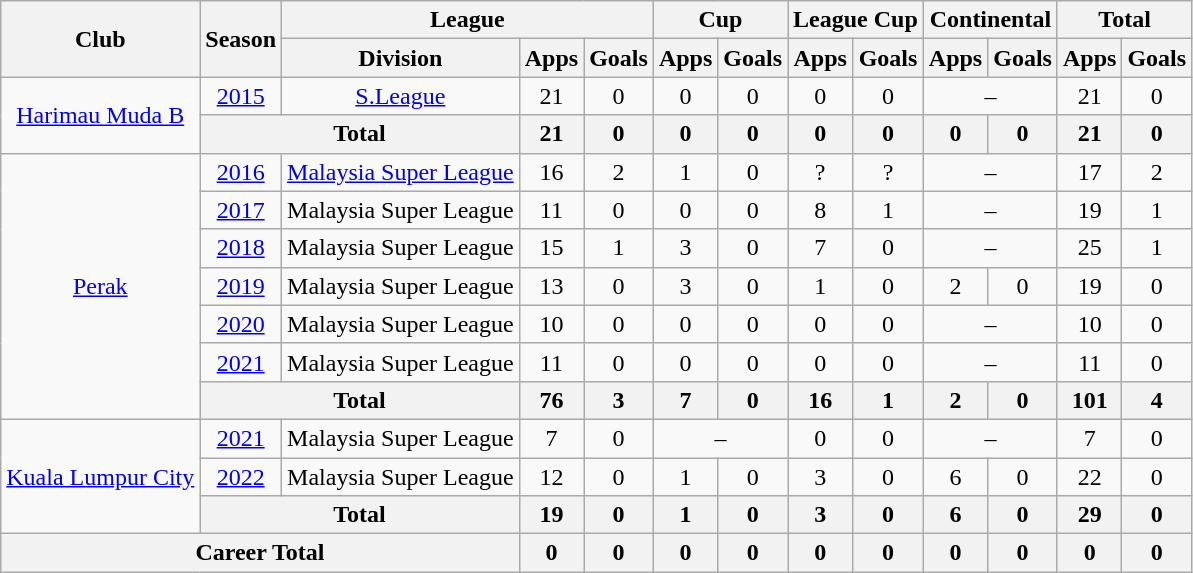<table class=wikitable style="text-align:center">
<tr>
<th rowspan=2>Club</th>
<th rowspan=2>Season</th>
<th colspan=3>League</th>
<th colspan=2>Cup</th>
<th colspan=2>League Cup</th>
<th colspan=2>Continental</th>
<th colspan=2>Total</th>
</tr>
<tr>
<th>Division</th>
<th>Apps</th>
<th>Goals</th>
<th>Apps</th>
<th>Goals</th>
<th>Apps</th>
<th>Goals</th>
<th>Apps</th>
<th>Goals</th>
<th>Apps</th>
<th>Goals</th>
</tr>
<tr>
<td rowspan=2><a href='#'>Harimau Muda B</a></td>
<td><a href='#'>2015</a></td>
<td><a href='#'>S.League</a></td>
<td>21</td>
<td>0</td>
<td>0</td>
<td>0</td>
<td>0</td>
<td>0</td>
<td colspan=2>–</td>
<td>21</td>
<td>0</td>
</tr>
<tr>
<th colspan="2">Total</th>
<th>21</th>
<th>0</th>
<th>0</th>
<th>0</th>
<th>0</th>
<th>0</th>
<th>0</th>
<th>0</th>
<th>21</th>
<th>0</th>
</tr>
<tr>
<td rowspan=7><a href='#'>Perak</a></td>
<td><a href='#'>2016</a></td>
<td><a href='#'>Malaysia Super League</a></td>
<td>16</td>
<td>2</td>
<td>1</td>
<td>0</td>
<td>?</td>
<td>?</td>
<td colspan=2>–</td>
<td>17</td>
<td>2</td>
</tr>
<tr>
<td><a href='#'>2017</a></td>
<td>Malaysia Super League</td>
<td>11</td>
<td>0</td>
<td>0</td>
<td>0</td>
<td>8</td>
<td>1</td>
<td colspan=2>–</td>
<td>19</td>
<td>1</td>
</tr>
<tr>
<td><a href='#'>2018</a></td>
<td>Malaysia Super League</td>
<td>15</td>
<td>1</td>
<td>3</td>
<td>0</td>
<td>7</td>
<td>0</td>
<td colspan=2>–</td>
<td>25</td>
<td>1</td>
</tr>
<tr>
<td><a href='#'>2019</a></td>
<td>Malaysia Super League</td>
<td>13</td>
<td>0</td>
<td>3</td>
<td>0</td>
<td>1</td>
<td>0</td>
<td>2</td>
<td>0</td>
<td 0>19</td>
<td>0</td>
</tr>
<tr>
<td><a href='#'>2020</a></td>
<td>Malaysia Super League</td>
<td>10</td>
<td>0</td>
<td>0</td>
<td>0</td>
<td>0</td>
<td>0</td>
<td colspan=2>–</td>
<td>10</td>
<td>0</td>
</tr>
<tr>
<td><a href='#'>2021</a></td>
<td>Malaysia Super League</td>
<td>11</td>
<td>0</td>
<td>0</td>
<td>0</td>
<td>0</td>
<td>0</td>
<td colspan=2>–</td>
<td>11</td>
<td>0</td>
</tr>
<tr>
<th colspan="2">Total</th>
<th>76</th>
<th>3</th>
<th>7</th>
<th>0</th>
<th>16</th>
<th>1</th>
<th>2</th>
<th>0</th>
<th>101</th>
<th>4</th>
</tr>
<tr>
<td rowspan=3><a href='#'>Kuala Lumpur City</a></td>
<td><a href='#'>2021</a></td>
<td>Malaysia Super League</td>
<td>7</td>
<td>0</td>
<td colspan=2>–</td>
<td>0</td>
<td>0</td>
<td colspan=2>–</td>
<td>7</td>
<td>0</td>
</tr>
<tr>
<td><a href='#'>2022</a></td>
<td>Malaysia Super League</td>
<td>12</td>
<td>0</td>
<td>1</td>
<td>0</td>
<td>3</td>
<td>0</td>
<td>6</td>
<td>0</td>
<td>22</td>
<td>0</td>
</tr>
<tr>
<th colspan="2">Total</th>
<th>19</th>
<th>0</th>
<th>1</th>
<th>0</th>
<th>3</th>
<th>0</th>
<th>6</th>
<th>0</th>
<th>29</th>
<th>0</th>
</tr>
<tr>
<th colspan="3">Career Total</th>
<th>0</th>
<th>0</th>
<th>0</th>
<th>0</th>
<th>0</th>
<th>0</th>
<th>0</th>
<th>0</th>
<th>0</th>
<th>0</th>
</tr>
</table>
